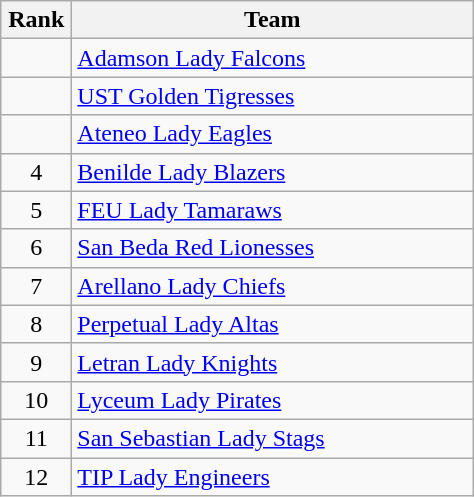<table class="wikitable" style="text-align: center">
<tr>
<th width=40>Rank</th>
<th width=260>Team</th>
</tr>
<tr>
<td></td>
<td align="left"><a href='#'>Adamson Lady Falcons</a></td>
</tr>
<tr>
<td></td>
<td align="left"><a href='#'>UST Golden Tigresses</a></td>
</tr>
<tr>
<td></td>
<td align="left"><a href='#'>Ateneo Lady Eagles</a></td>
</tr>
<tr>
<td>4</td>
<td align="left"><a href='#'>Benilde Lady Blazers</a></td>
</tr>
<tr>
<td>5</td>
<td align="left"><a href='#'>FEU Lady Tamaraws</a></td>
</tr>
<tr>
<td>6</td>
<td align="left"><a href='#'>San Beda Red Lionesses</a></td>
</tr>
<tr>
<td>7</td>
<td align="left"><a href='#'>Arellano Lady Chiefs</a></td>
</tr>
<tr>
<td>8</td>
<td align="left"><a href='#'>Perpetual Lady Altas</a></td>
</tr>
<tr>
<td>9</td>
<td align="left"><a href='#'>Letran Lady Knights</a></td>
</tr>
<tr>
<td>10</td>
<td align="left"><a href='#'>Lyceum Lady Pirates</a></td>
</tr>
<tr>
<td>11</td>
<td align="left"><a href='#'>San Sebastian Lady Stags</a></td>
</tr>
<tr>
<td>12</td>
<td align="left"><a href='#'>TIP Lady Engineers</a></td>
</tr>
</table>
